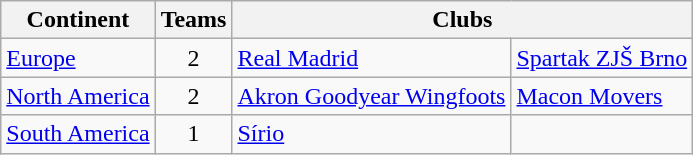<table class="wikitable" style="margin-left:0.5em;">
<tr>
<th>Continent</th>
<th>Teams</th>
<th colspan=5>Clubs</th>
</tr>
<tr>
<td><a href='#'>Europe</a></td>
<td align=center>2</td>
<td> <a href='#'>Real Madrid</a></td>
<td> <a href='#'>Spartak ZJŠ Brno</a></td>
</tr>
<tr>
<td><a href='#'>North America</a></td>
<td align=center>2</td>
<td> <a href='#'>Akron Goodyear Wingfoots</a></td>
<td> <a href='#'>Macon Movers</a></td>
</tr>
<tr>
<td><a href='#'>South America</a></td>
<td align=center>1</td>
<td> <a href='#'>Sírio</a></td>
</tr>
</table>
